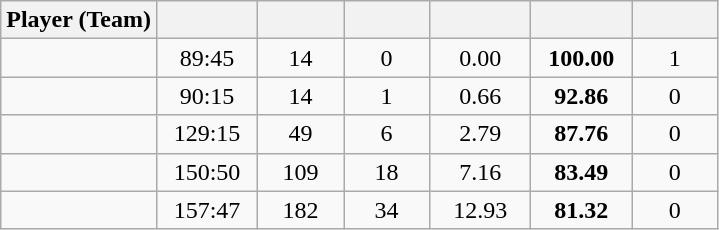<table class="wikitable sortable" style="text-align:center;">
<tr>
<th>Player (Team)</th>
<th width="60px"></th>
<th width="50px"></th>
<th width="50px"></th>
<th width="60px"></th>
<th width="60px"></th>
<th width="50px"></th>
</tr>
<tr>
<td align=left></td>
<td>89:45</td>
<td>14</td>
<td>0</td>
<td>0.00</td>
<td><strong>100.00</strong></td>
<td>1</td>
</tr>
<tr>
<td align=left></td>
<td>90:15</td>
<td>14</td>
<td>1</td>
<td>0.66</td>
<td><strong>92.86</strong></td>
<td>0</td>
</tr>
<tr>
<td align=left></td>
<td>129:15</td>
<td>49</td>
<td>6</td>
<td>2.79</td>
<td><strong>87.76</strong></td>
<td>0</td>
</tr>
<tr>
<td align=left></td>
<td>150:50</td>
<td>109</td>
<td>18</td>
<td>7.16</td>
<td><strong>83.49</strong></td>
<td>0</td>
</tr>
<tr>
<td align=left></td>
<td>157:47</td>
<td>182</td>
<td>34</td>
<td>12.93</td>
<td><strong>81.32</strong></td>
<td>0</td>
</tr>
</table>
